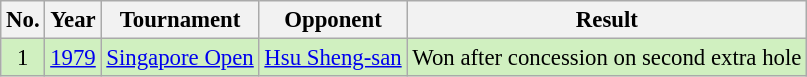<table class="wikitable" style="font-size:95%;">
<tr>
<th>No.</th>
<th>Year</th>
<th>Tournament</th>
<th>Opponent</th>
<th>Result</th>
</tr>
<tr style="background:#D0F0C0;">
<td align=center>1</td>
<td><a href='#'>1979</a></td>
<td><a href='#'>Singapore Open</a></td>
<td> <a href='#'>Hsu Sheng-san</a></td>
<td>Won after concession on second extra hole</td>
</tr>
</table>
